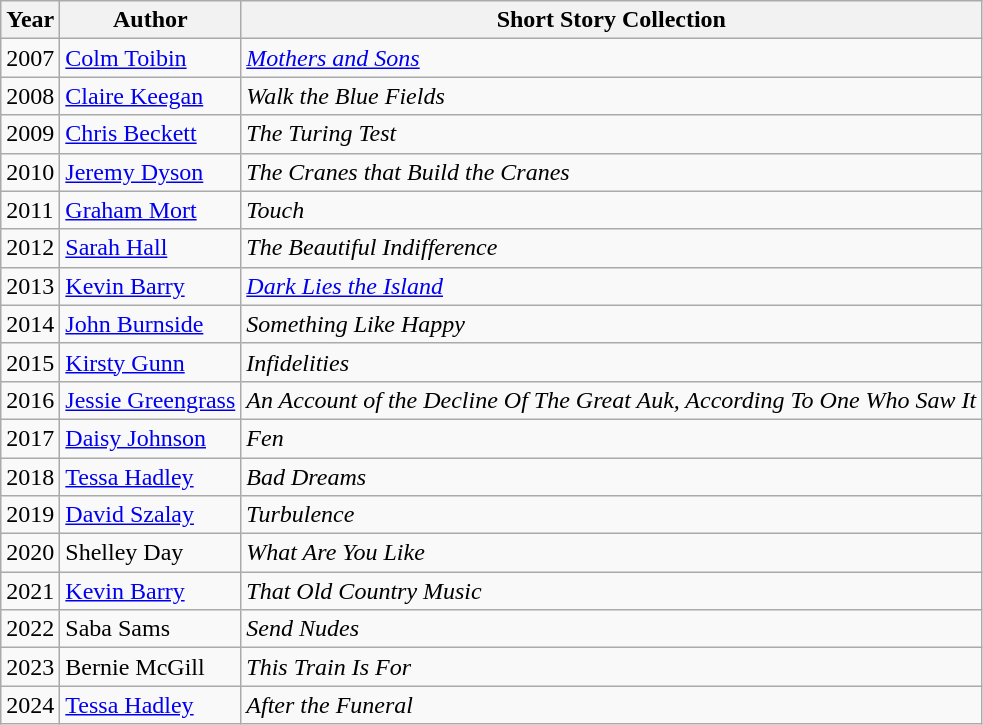<table class="wikitable">
<tr>
<th>Year</th>
<th>Author</th>
<th>Short Story Collection</th>
</tr>
<tr>
<td>2007</td>
<td><a href='#'>Colm Toibin</a></td>
<td><em><a href='#'>Mothers and Sons</a></em></td>
</tr>
<tr>
<td>2008</td>
<td><a href='#'>Claire Keegan</a></td>
<td><em>Walk the Blue Fields</em></td>
</tr>
<tr>
<td>2009</td>
<td><a href='#'>Chris Beckett</a></td>
<td><em>The Turing Test</em></td>
</tr>
<tr>
<td>2010</td>
<td><a href='#'>Jeremy Dyson</a></td>
<td><em>The Cranes that Build the Cranes</em></td>
</tr>
<tr>
<td>2011</td>
<td><a href='#'>Graham Mort</a></td>
<td><em>Touch</em></td>
</tr>
<tr>
<td>2012</td>
<td><a href='#'>Sarah Hall</a></td>
<td><em>The Beautiful Indifference</em></td>
</tr>
<tr>
<td>2013</td>
<td><a href='#'>Kevin Barry</a></td>
<td><em><a href='#'>Dark Lies the Island</a></em></td>
</tr>
<tr>
<td>2014</td>
<td><a href='#'>John Burnside</a></td>
<td><em>Something Like Happy</em></td>
</tr>
<tr>
<td>2015</td>
<td><a href='#'>Kirsty Gunn</a></td>
<td><em>Infidelities</em></td>
</tr>
<tr>
<td>2016</td>
<td><a href='#'>Jessie Greengrass</a></td>
<td><em>An Account of the Decline Of The Great Auk, According To One Who Saw It</em></td>
</tr>
<tr>
<td>2017</td>
<td><a href='#'>Daisy Johnson</a></td>
<td><em>Fen</em></td>
</tr>
<tr>
<td>2018</td>
<td><a href='#'>Tessa Hadley</a></td>
<td><em>Bad Dreams</em></td>
</tr>
<tr>
<td>2019</td>
<td><a href='#'>David Szalay</a></td>
<td><em>Turbulence</em></td>
</tr>
<tr>
<td>2020</td>
<td>Shelley Day</td>
<td><em>What Are You Like</em></td>
</tr>
<tr>
<td>2021</td>
<td><a href='#'>Kevin Barry</a></td>
<td><em>That Old Country Music</em></td>
</tr>
<tr>
<td>2022</td>
<td>Saba Sams</td>
<td><em>Send Nudes</em></td>
</tr>
<tr>
<td>2023</td>
<td>Bernie McGill</td>
<td><em>This Train Is For</em></td>
</tr>
<tr>
<td>2024</td>
<td><a href='#'>Tessa Hadley</a></td>
<td><em>After the Funeral</em></td>
</tr>
</table>
